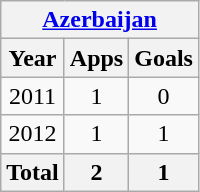<table class="wikitable" style="text-align:center">
<tr>
<th colspan=3><a href='#'>Azerbaijan</a></th>
</tr>
<tr>
<th>Year</th>
<th>Apps</th>
<th>Goals</th>
</tr>
<tr>
<td>2011</td>
<td>1</td>
<td>0</td>
</tr>
<tr>
<td>2012</td>
<td>1</td>
<td>1</td>
</tr>
<tr>
<th>Total</th>
<th>2</th>
<th>1</th>
</tr>
</table>
